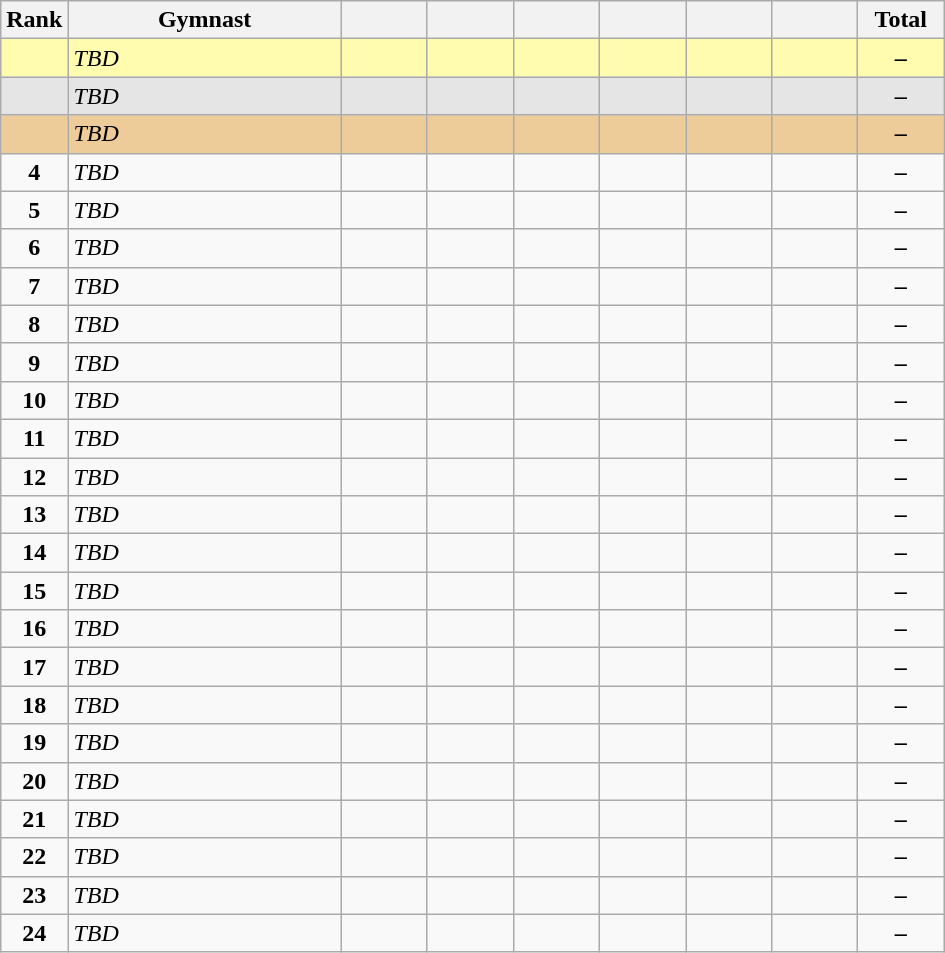<table class="wikitable sortable" style="text-align:center; font-size:100%">
<tr>
<th scope="col" style="width:15px;">Rank</th>
<th scope="col" style="width:175px;">Gymnast</th>
<th scope="col" style="width:50px;"></th>
<th scope="col" style="width:50px;"></th>
<th scope="col" style="width:50px;"></th>
<th scope="col" style="width:50px;"></th>
<th scope="col" style="width:50px;"></th>
<th scope="col" style="width:50px;"></th>
<th scope="col" style="width:50px;">Total</th>
</tr>
<tr style="background:#fffcaf;">
<td style="text-align:center" scope="row"><strong></strong></td>
<td style="text-align:left;"><em>TBD</em></td>
<td></td>
<td></td>
<td></td>
<td></td>
<td></td>
<td></td>
<td><strong>–</strong></td>
</tr>
<tr style="background:#e5e5e5;">
<td style="text-align:center" scope="row"><strong></strong></td>
<td style="text-align:left;"><em>TBD</em></td>
<td></td>
<td></td>
<td></td>
<td></td>
<td></td>
<td></td>
<td><strong>–</strong></td>
</tr>
<tr style="background:#ec9;">
<td style="text-align:center" scope="row"><strong></strong></td>
<td style="text-align:left;"><em>TBD</em></td>
<td></td>
<td></td>
<td></td>
<td></td>
<td></td>
<td></td>
<td><strong>–</strong></td>
</tr>
<tr>
<td scope="row" style="text-align:center;"><strong>4</strong></td>
<td style="text-align:left;"><em>TBD</em></td>
<td></td>
<td></td>
<td></td>
<td></td>
<td></td>
<td></td>
<td><strong>–</strong></td>
</tr>
<tr>
<td scope="row" style="text-align:center;"><strong>5</strong></td>
<td style="text-align:left;"><em>TBD</em></td>
<td></td>
<td></td>
<td></td>
<td></td>
<td></td>
<td></td>
<td><strong>–</strong></td>
</tr>
<tr>
<td scope="row" style="text-align:center;"><strong>6</strong></td>
<td style="text-align:left;"><em>TBD</em></td>
<td></td>
<td></td>
<td></td>
<td></td>
<td></td>
<td></td>
<td><strong>–</strong></td>
</tr>
<tr>
<td scope="row" style="text-align:center;"><strong>7</strong></td>
<td style="text-align:left;"><em>TBD</em></td>
<td></td>
<td></td>
<td></td>
<td></td>
<td></td>
<td></td>
<td><strong>–</strong></td>
</tr>
<tr>
<td scope="row" style="text-align:center;"><strong>8</strong></td>
<td style="text-align:left;"><em>TBD</em></td>
<td></td>
<td></td>
<td></td>
<td></td>
<td></td>
<td></td>
<td><strong>–</strong></td>
</tr>
<tr>
<td scope="row" style="text-align:center;"><strong>9</strong></td>
<td style="text-align:left;"><em>TBD</em></td>
<td></td>
<td></td>
<td></td>
<td></td>
<td></td>
<td></td>
<td><strong>–</strong></td>
</tr>
<tr>
<td scope="row" style="text-align:center;"><strong>10</strong></td>
<td style="text-align:left;"><em>TBD</em></td>
<td></td>
<td></td>
<td></td>
<td></td>
<td></td>
<td></td>
<td><strong>–</strong></td>
</tr>
<tr>
<td scope="row" style="text-align:center;"><strong>11</strong></td>
<td style="text-align:left;"><em>TBD</em></td>
<td></td>
<td></td>
<td></td>
<td></td>
<td></td>
<td></td>
<td><strong>–</strong></td>
</tr>
<tr>
<td scope="row" style="text-align:center;"><strong>12</strong></td>
<td style="text-align:left;"><em>TBD</em></td>
<td></td>
<td></td>
<td></td>
<td></td>
<td></td>
<td></td>
<td><strong>–</strong></td>
</tr>
<tr>
<td scope="row" style="text-align:center;"><strong>13</strong></td>
<td style="text-align:left;"><em>TBD</em></td>
<td></td>
<td></td>
<td></td>
<td></td>
<td></td>
<td></td>
<td><strong>–</strong></td>
</tr>
<tr>
<td scope="row" style="text-align:center;"><strong>14</strong></td>
<td style="text-align:left;"><em>TBD</em></td>
<td></td>
<td></td>
<td></td>
<td></td>
<td></td>
<td></td>
<td><strong>–</strong></td>
</tr>
<tr>
<td scope="row" style="text-align:center;"><strong>15</strong></td>
<td style="text-align:left;"><em>TBD</em></td>
<td></td>
<td></td>
<td></td>
<td></td>
<td></td>
<td></td>
<td><strong>–</strong></td>
</tr>
<tr>
<td scope="row" style="text-align:center;"><strong>16</strong></td>
<td style="text-align:left;"><em>TBD</em></td>
<td></td>
<td></td>
<td></td>
<td></td>
<td></td>
<td></td>
<td><strong>–</strong></td>
</tr>
<tr>
<td scope="row" style="text-align:center;"><strong>17</strong></td>
<td style="text-align:left;"><em>TBD</em></td>
<td></td>
<td></td>
<td></td>
<td></td>
<td></td>
<td></td>
<td><strong>–</strong></td>
</tr>
<tr>
<td scope="row" style="text-align:center;"><strong>18</strong></td>
<td style="text-align:left;"><em>TBD</em></td>
<td></td>
<td></td>
<td></td>
<td></td>
<td></td>
<td></td>
<td><strong>–</strong></td>
</tr>
<tr>
<td scope="row" style="text-align:center;"><strong>19</strong></td>
<td style="text-align:left;"><em>TBD</em></td>
<td></td>
<td></td>
<td></td>
<td></td>
<td></td>
<td></td>
<td><strong>–</strong></td>
</tr>
<tr>
<td scope="row" style="text-align:center;"><strong>20</strong></td>
<td style="text-align:left;"><em>TBD</em></td>
<td></td>
<td></td>
<td></td>
<td></td>
<td></td>
<td></td>
<td><strong>–</strong></td>
</tr>
<tr>
<td scope="row" style="text-align:center;"><strong>21</strong></td>
<td style="text-align:left;"><em>TBD</em></td>
<td></td>
<td></td>
<td></td>
<td></td>
<td></td>
<td></td>
<td><strong>–</strong></td>
</tr>
<tr>
<td scope="row" style="text-align:center;"><strong>22</strong></td>
<td style="text-align:left;"><em>TBD</em></td>
<td></td>
<td></td>
<td></td>
<td></td>
<td></td>
<td></td>
<td><strong>–</strong></td>
</tr>
<tr>
<td scope="row" style="text-align:center;"><strong>23</strong></td>
<td style="text-align:left;"><em>TBD</em></td>
<td></td>
<td></td>
<td></td>
<td></td>
<td></td>
<td></td>
<td><strong>–</strong></td>
</tr>
<tr>
<td scope="row" style="text-align:center;"><strong>24</strong></td>
<td style="text-align:left;"><em>TBD</em></td>
<td></td>
<td></td>
<td></td>
<td></td>
<td></td>
<td></td>
<td><strong>–</strong></td>
</tr>
</table>
